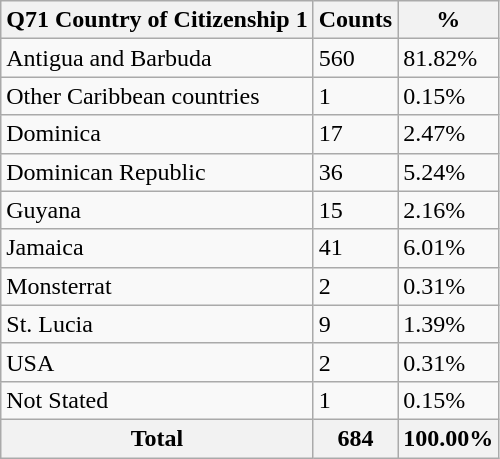<table class="wikitable sortable">
<tr>
<th>Q71 Country of Citizenship 1</th>
<th>Counts</th>
<th>%</th>
</tr>
<tr>
<td>Antigua and Barbuda</td>
<td>560</td>
<td>81.82%</td>
</tr>
<tr>
<td>Other Caribbean countries</td>
<td>1</td>
<td>0.15%</td>
</tr>
<tr>
<td>Dominica</td>
<td>17</td>
<td>2.47%</td>
</tr>
<tr>
<td>Dominican Republic</td>
<td>36</td>
<td>5.24%</td>
</tr>
<tr>
<td>Guyana</td>
<td>15</td>
<td>2.16%</td>
</tr>
<tr>
<td>Jamaica</td>
<td>41</td>
<td>6.01%</td>
</tr>
<tr>
<td>Monsterrat</td>
<td>2</td>
<td>0.31%</td>
</tr>
<tr>
<td>St. Lucia</td>
<td>9</td>
<td>1.39%</td>
</tr>
<tr>
<td>USA</td>
<td>2</td>
<td>0.31%</td>
</tr>
<tr>
<td>Not Stated</td>
<td>1</td>
<td>0.15%</td>
</tr>
<tr>
<th>Total</th>
<th>684</th>
<th>100.00%</th>
</tr>
</table>
